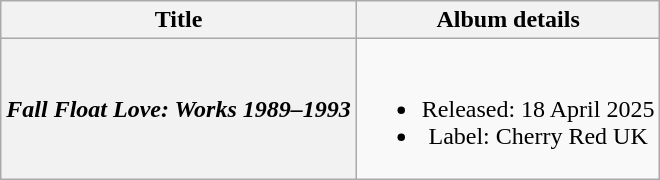<table class="wikitable plainrowheaders" style="text-align:center;">
<tr>
<th scope="col">Title</th>
<th scope="col">Album details</th>
</tr>
<tr>
<th scope="row"><em>Fall Float Love: Works 1989–1993</em></th>
<td><br><ul><li>Released: 18 April 2025</li><li>Label: Cherry Red UK</li></ul></td>
</tr>
</table>
